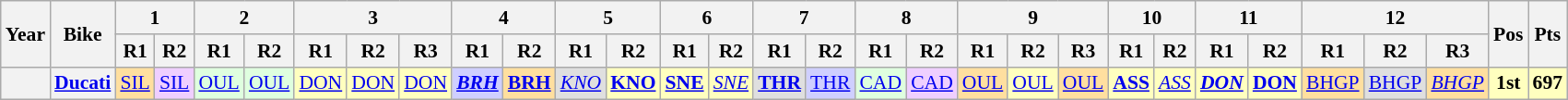<table class="wikitable" style="text-align:center; font-size:90%;">
<tr>
<th rowspan="2">Year</th>
<th rowspan="2">Bike</th>
<th colspan="2">1</th>
<th colspan="2">2</th>
<th colspan="3">3</th>
<th colspan="2">4</th>
<th colspan="2">5</th>
<th colspan="2">6</th>
<th colspan="2">7</th>
<th colspan="2">8</th>
<th colspan="3">9</th>
<th colspan="2">10</th>
<th colspan="2">11</th>
<th colspan="3">12</th>
<th rowspan="2">Pos</th>
<th rowspan="2">Pts</th>
</tr>
<tr>
<th>R1</th>
<th>R2</th>
<th>R1</th>
<th>R2</th>
<th>R1</th>
<th>R2</th>
<th>R3</th>
<th>R1</th>
<th>R2</th>
<th>R1</th>
<th>R2</th>
<th>R1</th>
<th>R2</th>
<th>R1</th>
<th>R2</th>
<th>R1</th>
<th>R2</th>
<th>R1</th>
<th>R2</th>
<th>R3</th>
<th>R1</th>
<th>R2</th>
<th>R1</th>
<th>R2</th>
<th>R1</th>
<th>R2</th>
<th>R3</th>
</tr>
<tr>
<th></th>
<th><a href='#'>Ducati</a></th>
<td style="background:#ffdf9f;"><a href='#'>SIL</a><br></td>
<td style="background:#efcfff;"><a href='#'>SIL</a><br></td>
<td style="background:#dfffdf;"><a href='#'>OUL</a><br></td>
<td style="background:#dfffdf;"><a href='#'>OUL</a><br></td>
<td style="background:#ffffbf;"><a href='#'>DON</a><br></td>
<td style="background:#ffffbf;"><a href='#'>DON</a><br></td>
<td style="background:#ffffbf;"><a href='#'>DON</a><br></td>
<td style="background:#cfcfff;"><strong><em><a href='#'>BRH</a></em></strong><br></td>
<td style="background:#ffdf9f;"><strong><a href='#'>BRH</a></strong><br></td>
<td style="background:#dfdfdf;"><em><a href='#'>KNO</a></em><br></td>
<td style="background:#ffffbf;"><strong><a href='#'>KNO</a></strong><br></td>
<td style="background:#ffffbf;"><strong><a href='#'>SNE</a></strong><br></td>
<td style="background:#ffffbf;"><em><a href='#'>SNE</a></em><br></td>
<td style="background:#dfdfdf;"><strong><a href='#'>THR</a></strong><br></td>
<td style="background:#cfcfff;"><a href='#'>THR</a><br></td>
<td style="background:#dfffdf;"><a href='#'>CAD</a><br></td>
<td style="background:#efcfff;"><a href='#'>CAD</a><br></td>
<td style="background:#ffdf9f;"><a href='#'>OUL</a><br></td>
<td style="background:#ffffbf;"><a href='#'>OUL</a><br></td>
<td style="background:#ffdf9f;"><a href='#'>OUL</a><br></td>
<td style="background:#ffffbf;"><strong><a href='#'>ASS</a></strong><br></td>
<td style="background:#ffffbf;"><em><a href='#'>ASS</a></em><br></td>
<td style="background:#ffffbf;"><strong><em><a href='#'>DON</a></em></strong><br></td>
<td style="background:#ffffbf;"><strong><a href='#'>DON</a></strong><br></td>
<td style="background:#ffdf9f;"><a href='#'>BHGP</a><br></td>
<td style="background:#dfdfdf;"><a href='#'>BHGP</a><br></td>
<td style="background:#ffdf9f;"><em><a href='#'>BHGP</a></em><br></td>
<th style="background:#ffffbf;">1st</th>
<th style="background:#ffffbf;">697</th>
</tr>
</table>
